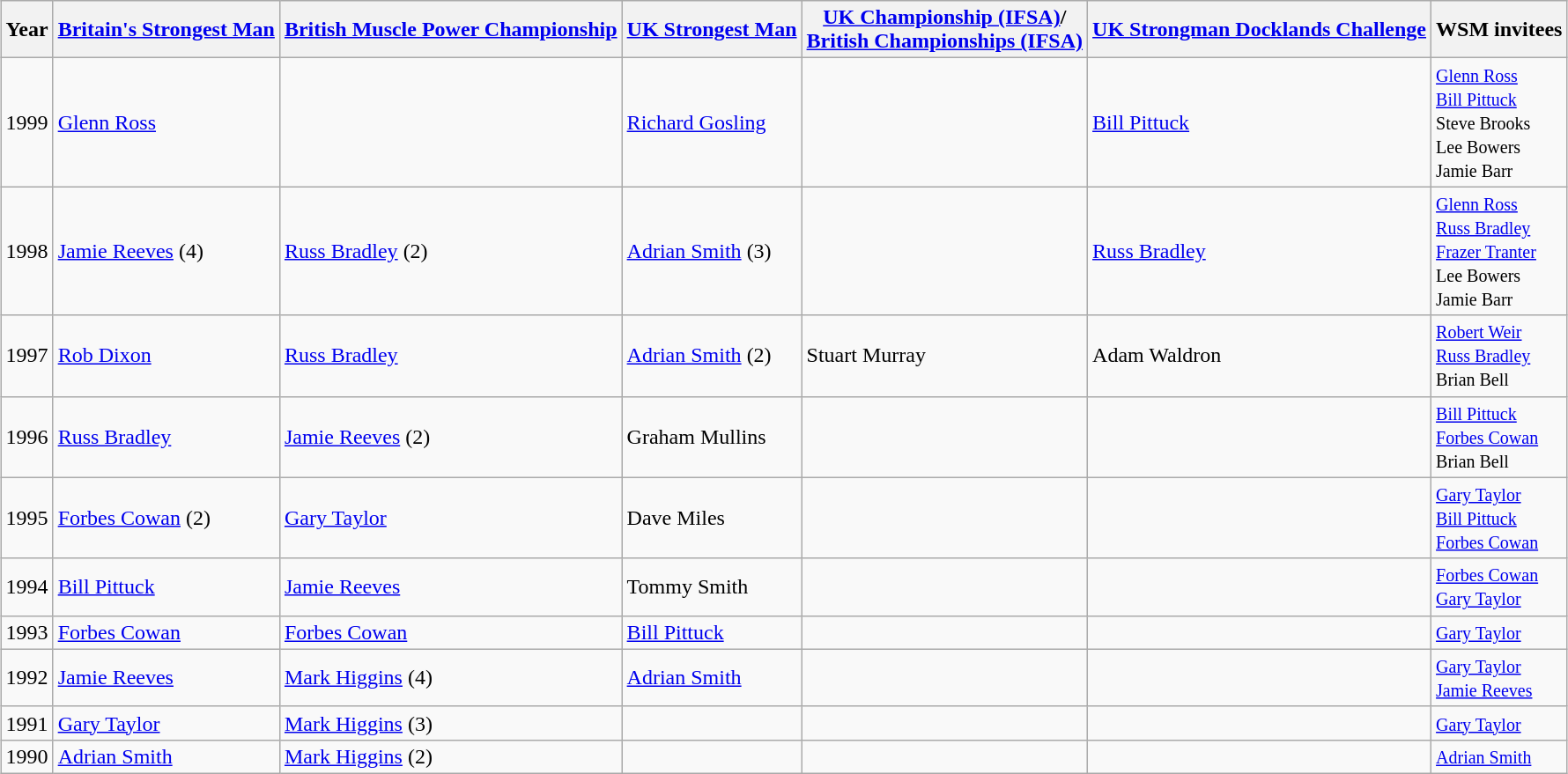<table class="sortable wikitable" style="margin:auto">
<tr>
<th>Year</th>
<th><a href='#'>Britain's Strongest Man</a></th>
<th><a href='#'>British Muscle Power Championship</a></th>
<th><a href='#'>UK Strongest Man</a></th>
<th><a href='#'>UK Championship (IFSA)</a>/<br><a href='#'>British Championships (IFSA)</a></th>
<th><a href='#'>UK Strongman Docklands Challenge</a></th>
<th>WSM invitees</th>
</tr>
<tr>
<td>1999</td>
<td> <a href='#'>Glenn Ross</a></td>
<td></td>
<td> <a href='#'>Richard Gosling</a></td>
<td></td>
<td> <a href='#'>Bill Pittuck</a></td>
<td><small><a href='#'>Glenn Ross</a><br><a href='#'>Bill Pittuck</a><br>Steve Brooks<br>Lee Bowers<br>Jamie Barr</small></td>
</tr>
<tr>
<td>1998</td>
<td> <a href='#'>Jamie Reeves</a> (4)</td>
<td> <a href='#'>Russ Bradley</a> (2)</td>
<td> <a href='#'>Adrian Smith</a> (3)</td>
<td></td>
<td> <a href='#'>Russ Bradley</a></td>
<td><small><a href='#'>Glenn Ross</a><br><a href='#'>Russ Bradley</a><br><a href='#'>Frazer Tranter</a><br>Lee Bowers<br>Jamie Barr</small></td>
</tr>
<tr>
<td>1997</td>
<td> <a href='#'>Rob Dixon</a></td>
<td> <a href='#'>Russ Bradley</a></td>
<td> <a href='#'>Adrian Smith</a> (2)</td>
<td> Stuart Murray</td>
<td> Adam Waldron</td>
<td><small><a href='#'>Robert Weir</a><br><a href='#'>Russ Bradley</a><br>Brian Bell</small></td>
</tr>
<tr>
<td>1996</td>
<td> <a href='#'>Russ Bradley</a></td>
<td> <a href='#'>Jamie Reeves</a> (2)</td>
<td> Graham Mullins</td>
<td></td>
<td></td>
<td><small><a href='#'>Bill Pittuck</a><br><a href='#'>Forbes Cowan</a><br>Brian Bell</small></td>
</tr>
<tr>
<td>1995</td>
<td> <a href='#'>Forbes Cowan</a> (2)</td>
<td> <a href='#'>Gary Taylor</a></td>
<td> Dave Miles</td>
<td></td>
<td></td>
<td><small><a href='#'>Gary Taylor</a><br><a href='#'>Bill Pittuck</a><br><a href='#'>Forbes Cowan</a></small></td>
</tr>
<tr>
<td>1994</td>
<td> <a href='#'>Bill Pittuck</a></td>
<td> <a href='#'>Jamie Reeves</a></td>
<td> Tommy Smith</td>
<td></td>
<td></td>
<td><small><a href='#'>Forbes Cowan</a><br><a href='#'>Gary Taylor</a></small></td>
</tr>
<tr>
<td>1993</td>
<td> <a href='#'>Forbes Cowan</a></td>
<td> <a href='#'>Forbes Cowan</a></td>
<td> <a href='#'>Bill Pittuck</a></td>
<td></td>
<td></td>
<td><small><a href='#'>Gary Taylor</a></small></td>
</tr>
<tr>
<td>1992</td>
<td><a href='#'>Jamie Reeves</a></td>
<td> <a href='#'>Mark Higgins</a> (4)</td>
<td> <a href='#'>Adrian Smith</a></td>
<td></td>
<td></td>
<td><small><a href='#'>Gary Taylor</a><br><a href='#'>Jamie Reeves</a></small></td>
</tr>
<tr>
<td>1991</td>
<td> <a href='#'>Gary Taylor</a></td>
<td> <a href='#'>Mark Higgins</a> (3)</td>
<td></td>
<td></td>
<td></td>
<td><small><a href='#'>Gary Taylor</a></small></td>
</tr>
<tr>
<td>1990</td>
<td> <a href='#'>Adrian Smith</a></td>
<td> <a href='#'>Mark Higgins</a> (2)</td>
<td></td>
<td></td>
<td></td>
<td><small><a href='#'>Adrian Smith</a></small></td>
</tr>
</table>
